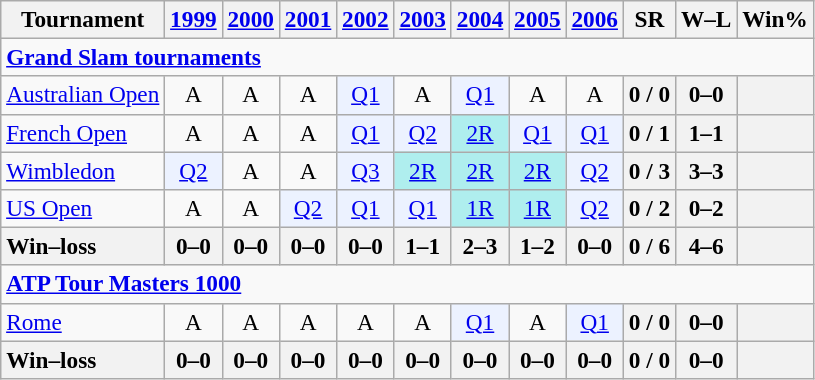<table class=wikitable style=text-align:center;font-size:97%>
<tr>
<th>Tournament</th>
<th><a href='#'>1999</a></th>
<th><a href='#'>2000</a></th>
<th><a href='#'>2001</a></th>
<th><a href='#'>2002</a></th>
<th><a href='#'>2003</a></th>
<th><a href='#'>2004</a></th>
<th><a href='#'>2005</a></th>
<th><a href='#'>2006</a></th>
<th>SR</th>
<th>W–L</th>
<th>Win%</th>
</tr>
<tr>
<td colspan=25 style=text-align:left><a href='#'><strong>Grand Slam tournaments</strong></a></td>
</tr>
<tr>
<td align=left><a href='#'>Australian Open</a></td>
<td>A</td>
<td>A</td>
<td>A</td>
<td bgcolor=ecf2ff><a href='#'>Q1</a></td>
<td>A</td>
<td bgcolor=ecf2ff><a href='#'>Q1</a></td>
<td>A</td>
<td>A</td>
<th>0 / 0</th>
<th>0–0</th>
<th></th>
</tr>
<tr>
<td align=left><a href='#'>French Open</a></td>
<td>A</td>
<td>A</td>
<td>A</td>
<td bgcolor=ecf2ff><a href='#'>Q1</a></td>
<td bgcolor=ecf2ff><a href='#'>Q2</a></td>
<td bgcolor=afeeee><a href='#'>2R</a></td>
<td bgcolor=ecf2ff><a href='#'>Q1</a></td>
<td bgcolor=ecf2ff><a href='#'>Q1</a></td>
<th>0 / 1</th>
<th>1–1</th>
<th></th>
</tr>
<tr>
<td align=left><a href='#'>Wimbledon</a></td>
<td bgcolor=ecf2ff><a href='#'>Q2</a></td>
<td>A</td>
<td>A</td>
<td bgcolor=ecf2ff><a href='#'>Q3</a></td>
<td bgcolor=afeeee><a href='#'>2R</a></td>
<td bgcolor=afeeee><a href='#'>2R</a></td>
<td bgcolor=afeeee><a href='#'>2R</a></td>
<td bgcolor=ecf2ff><a href='#'>Q2</a></td>
<th>0 / 3</th>
<th>3–3</th>
<th></th>
</tr>
<tr>
<td align=left><a href='#'>US Open</a></td>
<td>A</td>
<td>A</td>
<td bgcolor=ecf2ff><a href='#'>Q2</a></td>
<td bgcolor=ecf2ff><a href='#'>Q1</a></td>
<td bgcolor=ecf2ff><a href='#'>Q1</a></td>
<td bgcolor=afeeee><a href='#'>1R</a></td>
<td bgcolor=afeeee><a href='#'>1R</a></td>
<td bgcolor=ecf2ff><a href='#'>Q2</a></td>
<th>0 / 2</th>
<th>0–2</th>
<th></th>
</tr>
<tr>
<th style=text-align:left><strong>Win–loss</strong></th>
<th>0–0</th>
<th>0–0</th>
<th>0–0</th>
<th>0–0</th>
<th>1–1</th>
<th>2–3</th>
<th>1–2</th>
<th>0–0</th>
<th>0 / 6</th>
<th>4–6</th>
<th></th>
</tr>
<tr>
<td colspan=25 style=text-align:left><strong><a href='#'>ATP Tour Masters 1000</a></strong></td>
</tr>
<tr>
<td align=left><a href='#'>Rome</a></td>
<td>A</td>
<td>A</td>
<td>A</td>
<td>A</td>
<td>A</td>
<td bgcolor=ecf2ff><a href='#'>Q1</a></td>
<td>A</td>
<td bgcolor=ecf2ff><a href='#'>Q1</a></td>
<th>0 / 0</th>
<th>0–0</th>
<th></th>
</tr>
<tr>
<th style=text-align:left><strong>Win–loss</strong></th>
<th>0–0</th>
<th>0–0</th>
<th>0–0</th>
<th>0–0</th>
<th>0–0</th>
<th>0–0</th>
<th>0–0</th>
<th>0–0</th>
<th>0 / 0</th>
<th>0–0</th>
<th></th>
</tr>
</table>
